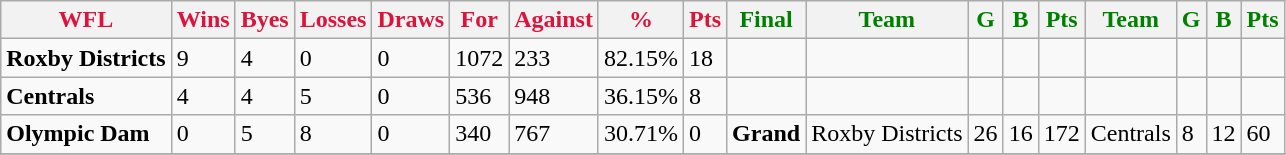<table class="wikitable">
<tr>
<th style="color:crimson">WFL</th>
<th style="color:crimson">Wins</th>
<th style="color:crimson">Byes</th>
<th style="color:crimson">Losses</th>
<th style="color:crimson">Draws</th>
<th style="color:crimson">For</th>
<th style="color:crimson">Against</th>
<th style="color:crimson">%</th>
<th style="color:crimson">Pts</th>
<th style="color:green">Final</th>
<th style="color:green">Team</th>
<th style="color:green">G</th>
<th style="color:green">B</th>
<th style="color:green">Pts</th>
<th style="color:green">Team</th>
<th style="color:green">G</th>
<th style="color:green">B</th>
<th style="color:green">Pts</th>
</tr>
<tr>
<td><strong>	Roxby Districts	</strong></td>
<td>9</td>
<td>4</td>
<td>0</td>
<td>0</td>
<td>1072</td>
<td>233</td>
<td>82.15%</td>
<td>18</td>
<td></td>
<td></td>
<td></td>
<td></td>
<td></td>
<td></td>
<td></td>
<td></td>
<td></td>
</tr>
<tr>
<td><strong>	Centrals	</strong></td>
<td>4</td>
<td>4</td>
<td>5</td>
<td>0</td>
<td>536</td>
<td>948</td>
<td>36.15%</td>
<td>8</td>
<td></td>
<td></td>
<td></td>
<td></td>
<td></td>
<td></td>
<td></td>
<td></td>
<td></td>
</tr>
<tr>
<td><strong>	Olympic Dam	</strong></td>
<td>0</td>
<td>5</td>
<td>8</td>
<td>0</td>
<td>340</td>
<td>767</td>
<td>30.71%</td>
<td>0</td>
<td><strong>Grand</strong></td>
<td>Roxby Districts</td>
<td>26</td>
<td>16</td>
<td>172</td>
<td>Centrals</td>
<td>8</td>
<td>12</td>
<td>60</td>
</tr>
<tr>
</tr>
</table>
